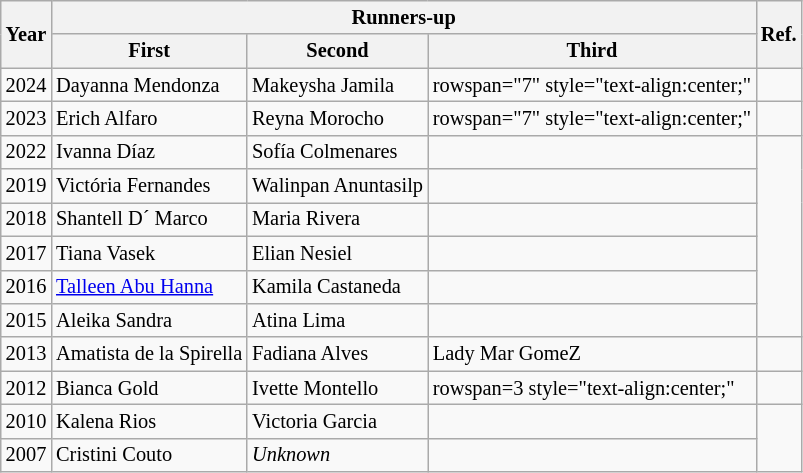<table class="wikitable sortable" style="font-size: 85%;">
<tr>
<th rowspan="2">Year</th>
<th colspan="3">Runners-up</th>
<th rowspan="2">Ref.</th>
</tr>
<tr>
<th>First</th>
<th>Second</th>
<th>Third</th>
</tr>
<tr>
<td>2024</td>
<td>Dayanna Mendonza<br></td>
<td>Makeysha Jamila<br></td>
<td>rowspan="7" style="text-align:center;" </td>
</tr>
<tr>
<td>2023</td>
<td>Erich Alfaro<br></td>
<td>Reyna Morocho<br></td>
<td>rowspan="7" style="text-align:center;" </td>
<td></td>
</tr>
<tr>
<td>2022</td>
<td>Ivanna Díaz<br></td>
<td>Sofía Colmenares<br></td>
<td></td>
</tr>
<tr>
<td>2019</td>
<td>Victória Fernandes<br></td>
<td>Walinpan Anuntasilp<br></td>
<td></td>
</tr>
<tr>
<td>2018</td>
<td>Shantell D´ Marco<br></td>
<td>Maria Rivera<br></td>
<td></td>
</tr>
<tr>
<td>2017</td>
<td>Tiana Vasek<br></td>
<td>Elian Nesiel<br></td>
<td></td>
</tr>
<tr>
<td>2016</td>
<td><a href='#'>Talleen Abu Hanna</a><br></td>
<td>Kamila Castaneda<br></td>
<td></td>
</tr>
<tr>
<td>2015</td>
<td>Aleika Sandra<br></td>
<td>Atina Lima<br></td>
<td></td>
</tr>
<tr>
<td>2013</td>
<td>Amatista de la Spirella<br></td>
<td>Fadiana Alves<br></td>
<td>Lady Mar GomeZ<br></td>
<td></td>
</tr>
<tr>
<td>2012</td>
<td>Bianca Gold<br></td>
<td>Ivette Montello<br></td>
<td>rowspan=3 style="text-align:center;" </td>
<td></td>
</tr>
<tr>
<td>2010</td>
<td>Kalena Rios<br></td>
<td>Victoria Garcia<br></td>
<td></td>
</tr>
<tr>
<td>2007</td>
<td>Cristini Couto<br></td>
<td><em>Unknown</em><br><em></em></td>
<td></td>
</tr>
</table>
